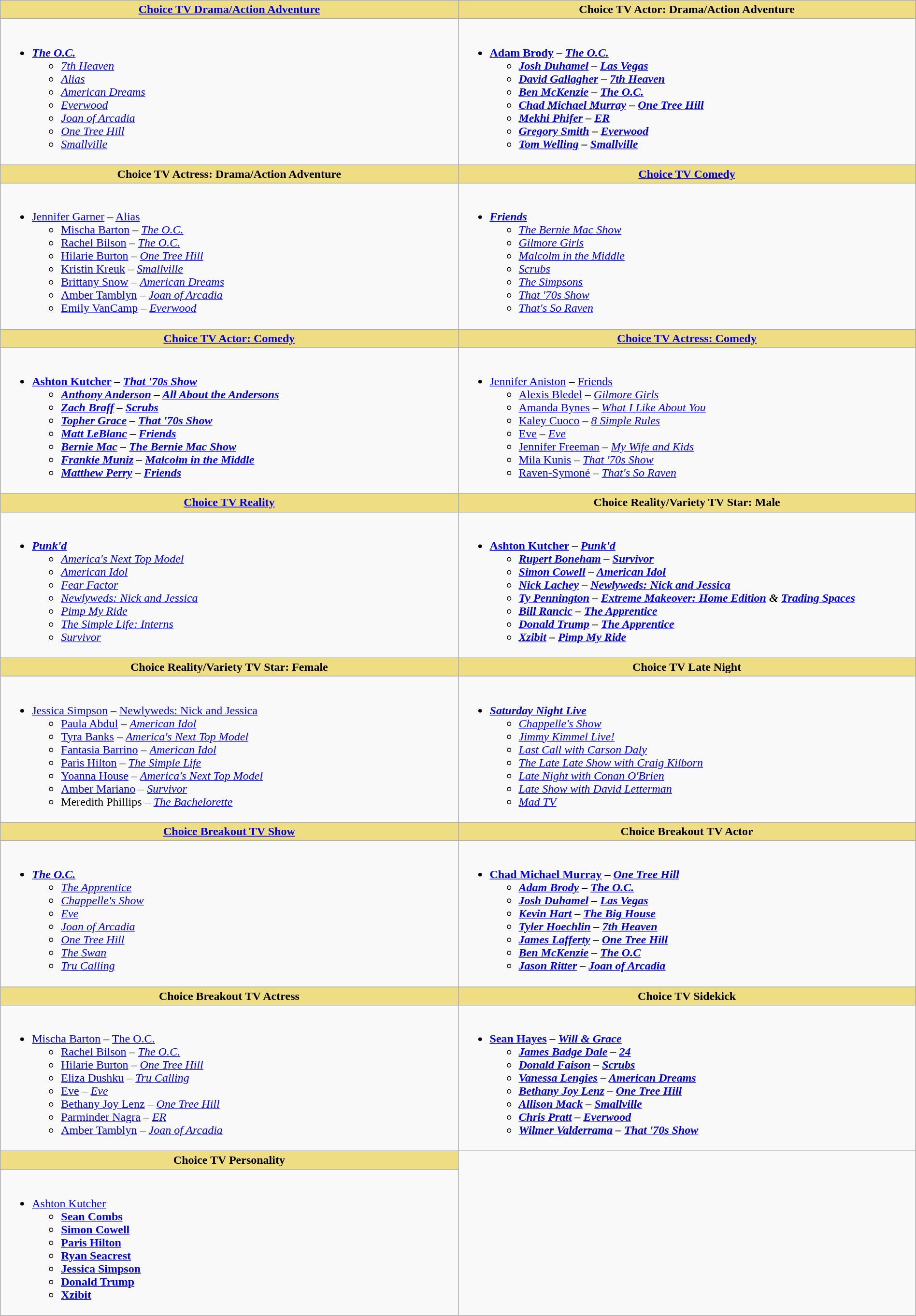<table class="wikitable" style="width:100%">
<tr>
<th style="background:#EEDD82; width:50%"><a href='#'>Choice TV Drama/Action Adventure</a></th>
<th style="background:#EEDD82; width:50%">Choice TV Actor: Drama/Action Adventure</th>
</tr>
<tr>
<td valign="top"><br><ul><li><strong><em><a href='#'>The O.C.</a></em></strong><ul><li><em><a href='#'>7th Heaven</a></em></li><li><em><a href='#'>Alias</a></em></li><li><em><a href='#'>American Dreams</a></em></li><li><em><a href='#'>Everwood</a></em></li><li><em><a href='#'>Joan of Arcadia</a></em></li><li><em><a href='#'>One Tree Hill</a></em></li><li><em><a href='#'>Smallville</a></em></li></ul></li></ul></td>
<td valign="top"><br><ul><li><strong><a href='#'>Adam Brody</a> – <em><a href='#'>The O.C.</a><strong><em><ul><li><a href='#'>Josh Duhamel</a> – </em><a href='#'>Las Vegas</a><em></li><li><a href='#'>David Gallagher</a> – </em><a href='#'>7th Heaven</a><em></li><li><a href='#'>Ben McKenzie</a> – </em><a href='#'>The O.C.</a><em></li><li><a href='#'>Chad Michael Murray</a> – </em><a href='#'>One Tree Hill</a><em></li><li><a href='#'>Mekhi Phifer</a> – </em><a href='#'>ER</a><em></li><li><a href='#'>Gregory Smith</a> – </em><a href='#'>Everwood</a><em></li><li><a href='#'>Tom Welling</a> – </em><a href='#'>Smallville</a><em></li></ul></li></ul></td>
</tr>
<tr>
<th style="background:#EEDD82; width:50%">Choice TV Actress: Drama/Action Adventure</th>
<th style="background:#EEDD82; width:50%"><a href='#'>Choice TV Comedy</a></th>
</tr>
<tr>
<td valign="top"><br><ul><li></strong><a href='#'>Jennifer Garner</a> – </em><a href='#'>Alias</a></em></strong><ul><li><a href='#'>Mischa Barton</a> – <em><a href='#'>The O.C.</a></em></li><li><a href='#'>Rachel Bilson</a> – <em><a href='#'>The O.C.</a></em></li><li><a href='#'>Hilarie Burton</a> – <em><a href='#'>One Tree Hill</a></em></li><li><a href='#'>Kristin Kreuk</a> – <em><a href='#'>Smallville</a></em></li><li><a href='#'>Brittany Snow</a> – <em><a href='#'>American Dreams</a></em></li><li><a href='#'>Amber Tamblyn</a> – <em><a href='#'>Joan of Arcadia</a></em></li><li><a href='#'>Emily VanCamp</a> – <em><a href='#'>Everwood</a></em></li></ul></li></ul></td>
<td valign="top"><br><ul><li><strong><em><a href='#'>Friends</a></em></strong><ul><li><em><a href='#'>The Bernie Mac Show</a></em></li><li><em><a href='#'>Gilmore Girls</a></em></li><li><em><a href='#'>Malcolm in the Middle</a></em></li><li><em><a href='#'>Scrubs</a></em></li><li><em><a href='#'>The Simpsons</a></em></li><li><em><a href='#'>That '70s Show</a></em></li><li><em><a href='#'>That's So Raven</a></em></li></ul></li></ul></td>
</tr>
<tr>
<th style="background:#EEDD82; width:50%"><a href='#'>Choice TV Actor: Comedy</a></th>
<th style="background:#EEDD82; width:50%"><a href='#'>Choice TV Actress: Comedy</a></th>
</tr>
<tr>
<td valign="top"><br><ul><li><strong><a href='#'>Ashton Kutcher</a> – <em><a href='#'>That '70s Show</a><strong><em><ul><li><a href='#'>Anthony Anderson</a> – </em><a href='#'>All About the Andersons</a><em></li><li><a href='#'>Zach Braff</a> – </em><a href='#'>Scrubs</a><em></li><li><a href='#'>Topher Grace</a> – </em><a href='#'>That '70s Show</a><em></li><li><a href='#'>Matt LeBlanc</a> – </em><a href='#'>Friends</a><em></li><li><a href='#'>Bernie Mac</a> – </em><a href='#'>The Bernie Mac Show</a><em></li><li><a href='#'>Frankie Muniz</a> – </em><a href='#'>Malcolm in the Middle</a><em></li><li><a href='#'>Matthew Perry</a> – </em><a href='#'>Friends</a><em></li></ul></li></ul></td>
<td valign="top"><br><ul><li></strong><a href='#'>Jennifer Aniston</a> – </em><a href='#'>Friends</a></em></strong><ul><li><a href='#'>Alexis Bledel</a> – <em><a href='#'>Gilmore Girls</a></em></li><li><a href='#'>Amanda Bynes</a> – <em><a href='#'>What I Like About You</a></em></li><li><a href='#'>Kaley Cuoco</a> – <em><a href='#'>8 Simple Rules</a></em></li><li><a href='#'>Eve</a> – <em><a href='#'>Eve</a></em></li><li><a href='#'>Jennifer Freeman</a> – <em><a href='#'>My Wife and Kids</a></em></li><li><a href='#'>Mila Kunis</a> – <em><a href='#'>That '70s Show</a></em></li><li><a href='#'>Raven-Symoné</a> – <em><a href='#'>That's So Raven</a></em></li></ul></li></ul></td>
</tr>
<tr>
<th style="background:#EEDD82; width:50%"><a href='#'>Choice TV Reality</a></th>
<th style="background:#EEDD82; width:50%">Choice Reality/Variety TV Star: Male</th>
</tr>
<tr>
<td valign="top"><br><ul><li><strong><em><a href='#'>Punk'd</a></em></strong><ul><li><em><a href='#'>America's Next Top Model</a></em></li><li><em><a href='#'>American Idol</a></em></li><li><em><a href='#'>Fear Factor</a></em></li><li><em><a href='#'>Newlyweds: Nick and Jessica</a></em></li><li><em><a href='#'>Pimp My Ride</a></em></li><li><em><a href='#'>The Simple Life: Interns</a></em></li><li><em><a href='#'>Survivor</a></em></li></ul></li></ul></td>
<td valign="top"><br><ul><li><strong><a href='#'>Ashton Kutcher</a> – <em><a href='#'>Punk'd</a><strong><em><ul><li><a href='#'>Rupert Boneham</a> – </em><a href='#'>Survivor</a><em></li><li><a href='#'>Simon Cowell</a> – </em><a href='#'>American Idol</a><em></li><li><a href='#'>Nick Lachey</a> – </em><a href='#'>Newlyweds: Nick and Jessica</a><em></li><li><a href='#'>Ty Pennington</a> – </em><a href='#'>Extreme Makeover: Home Edition</a><em> & </em><a href='#'>Trading Spaces</a><em></li><li><a href='#'>Bill Rancic</a> – </em><a href='#'>The Apprentice</a><em></li><li><a href='#'>Donald Trump</a> – </em><a href='#'>The Apprentice</a><em></li><li><a href='#'>Xzibit</a> – </em><a href='#'>Pimp My Ride</a><em></li></ul></li></ul></td>
</tr>
<tr>
<th style="background:#EEDD82; width:50%">Choice Reality/Variety TV Star: Female</th>
<th style="background:#EEDD82; width:50%">Choice TV Late Night</th>
</tr>
<tr>
<td valign="top"><br><ul><li></strong><a href='#'>Jessica Simpson</a> – </em><a href='#'>Newlyweds: Nick and Jessica</a></em></strong><ul><li><a href='#'>Paula Abdul</a> – <em><a href='#'>American Idol</a></em></li><li><a href='#'>Tyra Banks</a> – <em><a href='#'>America's Next Top Model</a></em></li><li><a href='#'>Fantasia Barrino</a> – <em><a href='#'>American Idol</a></em></li><li><a href='#'>Paris Hilton</a> – <em><a href='#'>The Simple Life</a></em></li><li><a href='#'>Yoanna House</a> – <em><a href='#'>America's Next Top Model</a></em></li><li><a href='#'>Amber Mariano</a> – <em><a href='#'>Survivor</a></em></li><li>Meredith Phillips – <em><a href='#'>The Bachelorette</a></em></li></ul></li></ul></td>
<td valign="top"><br><ul><li><strong><em><a href='#'>Saturday Night Live</a></em></strong><ul><li><em><a href='#'>Chappelle's Show</a></em></li><li><em><a href='#'>Jimmy Kimmel Live!</a></em></li><li><em><a href='#'>Last Call with Carson Daly</a></em></li><li><em><a href='#'>The Late Late Show with Craig Kilborn</a></em></li><li><em><a href='#'>Late Night with Conan O'Brien</a></em></li><li><em><a href='#'>Late Show with David Letterman</a></em></li><li><em><a href='#'>Mad TV</a></em></li></ul></li></ul></td>
</tr>
<tr>
<th style="background:#EEDD82; width:50%"><a href='#'>Choice Breakout TV Show</a></th>
<th style="background:#EEDD82; width:50%">Choice Breakout TV Actor</th>
</tr>
<tr>
<td valign="top"><br><ul><li><strong><em><a href='#'>The O.C.</a></em></strong><ul><li><em><a href='#'>The Apprentice</a></em></li><li><em><a href='#'>Chappelle's Show</a></em></li><li><em><a href='#'>Eve</a></em></li><li><em><a href='#'>Joan of Arcadia</a></em></li><li><em><a href='#'>One Tree Hill</a></em></li><li><em><a href='#'>The Swan</a></em></li><li><em><a href='#'>Tru Calling</a></em></li></ul></li></ul></td>
<td valign="top"><br><ul><li><strong><a href='#'>Chad Michael Murray</a> – <em><a href='#'>One Tree Hill</a><strong><em><ul><li><a href='#'>Adam Brody</a> – </em><a href='#'>The O.C.</a><em></li><li><a href='#'>Josh Duhamel</a> – </em><a href='#'>Las Vegas</a><em></li><li><a href='#'>Kevin Hart</a> – </em><a href='#'>The Big House</a><em></li><li><a href='#'>Tyler Hoechlin</a> – </em><a href='#'>7th Heaven</a><em></li><li><a href='#'>James Lafferty</a> – </em><a href='#'>One Tree Hill</a><em></li><li><a href='#'>Ben McKenzie</a> – </em><a href='#'>The O.C</a><em></li><li><a href='#'>Jason Ritter</a> – </em><a href='#'>Joan of Arcadia</a><em></li></ul></li></ul></td>
</tr>
<tr>
<th style="background:#EEDD82; width:50%">Choice Breakout TV Actress</th>
<th style="background:#EEDD82; width:50%">Choice TV Sidekick</th>
</tr>
<tr>
<td valign="top"><br><ul><li></strong><a href='#'>Mischa Barton</a> – </em><a href='#'>The O.C.</a></em></strong><ul><li><a href='#'>Rachel Bilson</a> – <em><a href='#'>The O.C.</a></em></li><li><a href='#'>Hilarie Burton</a> – <em><a href='#'>One Tree Hill</a></em></li><li><a href='#'>Eliza Dushku</a> – <em><a href='#'>Tru Calling</a></em></li><li><a href='#'>Eve</a> – <em><a href='#'>Eve</a></em></li><li><a href='#'>Bethany Joy Lenz</a> – <em><a href='#'>One Tree Hill</a></em></li><li><a href='#'>Parminder Nagra</a> – <em><a href='#'>ER</a></em></li><li><a href='#'>Amber Tamblyn</a> – <em><a href='#'>Joan of Arcadia</a></em></li></ul></li></ul></td>
<td valign="top"><br><ul><li><strong><a href='#'>Sean Hayes</a> – <em><a href='#'>Will & Grace</a><strong><em><ul><li><a href='#'>James Badge Dale</a> – </em><a href='#'>24</a><em></li><li><a href='#'>Donald Faison</a> – </em><a href='#'>Scrubs</a><em></li><li><a href='#'>Vanessa Lengies</a> – </em><a href='#'>American Dreams</a><em></li><li><a href='#'>Bethany Joy Lenz</a> – </em><a href='#'>One Tree Hill</a><em></li><li><a href='#'>Allison Mack</a> – </em><a href='#'>Smallville</a><em></li><li><a href='#'>Chris Pratt</a> – </em><a href='#'>Everwood</a><em></li><li><a href='#'>Wilmer Valderrama</a> – </em><a href='#'>That '70s Show</a><em></li></ul></li></ul></td>
</tr>
<tr>
<th style="background:#EEDD82; width:50%">Choice TV Personality</th>
</tr>
<tr>
<td valign="top"><br><ul><li></strong><a href='#'>Ashton Kutcher</a><strong><ul><li><a href='#'>Sean Combs</a></li><li><a href='#'>Simon Cowell</a></li><li><a href='#'>Paris Hilton</a></li><li><a href='#'>Ryan Seacrest</a></li><li><a href='#'>Jessica Simpson</a></li><li><a href='#'>Donald Trump</a></li><li><a href='#'>Xzibit</a></li></ul></li></ul></td>
</tr>
</table>
